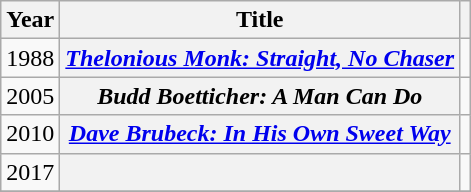<table class="wikitable sortable plainrowheaders">
<tr>
<th>Year</th>
<th>Title</th>
<th></th>
</tr>
<tr>
<td>1988</td>
<th scope=row><em><a href='#'>Thelonious Monk: Straight, No Chaser</a></em></th>
<td style="text-align:center;"></td>
</tr>
<tr>
<td>2005</td>
<th scope=row><em>Budd Boetticher: A Man Can Do</em></th>
<td style="text-align:center;"></td>
</tr>
<tr>
<td>2010</td>
<th scope=row><em><a href='#'>Dave Brubeck: In His Own Sweet Way</a></em></th>
<td style="text-align:center;"></td>
</tr>
<tr>
<td>2017</td>
<th scope=row><em></em></th>
<td style="text-align:center;"></td>
</tr>
<tr>
</tr>
</table>
